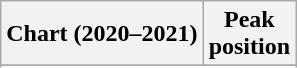<table class="wikitable sortable plainrowheaders" style="text-align:center">
<tr>
<th scope="col">Chart (2020–2021)</th>
<th scope="col">Peak<br>position</th>
</tr>
<tr>
</tr>
<tr>
</tr>
<tr>
</tr>
<tr>
</tr>
<tr>
</tr>
</table>
